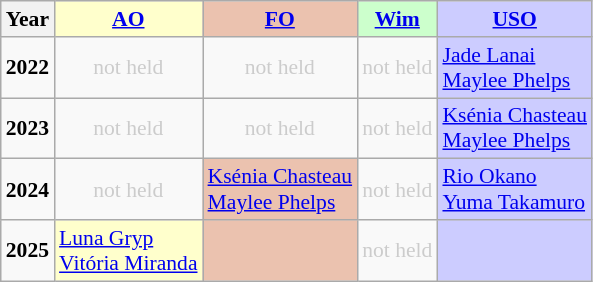<table class="wikitable" style="font-size: 90%">
<tr>
<th align="center">Year</th>
<th style="background:#FFFFCC;" align="center"><a href='#'>AO</a></th>
<th style="background:#EBC2AF;" align="center"><a href='#'>FO</a></th>
<th style="background:#CCFFCC;" align="center"><a href='#'>Wim</a></th>
<th style="background:#CCCCFF;" align="center"><a href='#'>USO</a></th>
</tr>
<tr>
<td align="center"><strong>2022</strong></td>
<td style="color:#CCCCCC;" align="center">not held</td>
<td style="color:#CCCCCC;" align="center">not held</td>
<td style="color:#CCCCCC;" align="center">not held</td>
<td style="background:#CCCCFF;" align="left"> <a href='#'>Jade Lanai</a> <br> <a href='#'>Maylee Phelps</a> </td>
</tr>
<tr>
<td align="center"><strong>2023</strong></td>
<td style="color:#CCCCCC;" align="center">not held</td>
<td style="color:#CCCCCC;" align="center">not held</td>
<td style="color:#CCCCCC;" align="center">not held</td>
<td style="background:#CCCCFF;" align="left"> <a href='#'>Ksénia Chasteau</a> <br> <a href='#'>Maylee Phelps</a> </td>
</tr>
<tr>
<td align="center"><strong>2024</strong></td>
<td style="color:#CCCCCC;" align="center">not held</td>
<td style="background:#EBC2AF;" align="left"> <a href='#'>Ksénia Chasteau</a> <br> <a href='#'>Maylee Phelps</a>  </td>
<td style="color:#CCCCCC;" align="center">not held</td>
<td style="background:#CCCCFF;" align="left"> <a href='#'>Rio Okano</a> <br> <a href='#'>Yuma Takamuro</a> </td>
</tr>
<tr>
<td align="center"><strong>2025</strong></td>
<td style="background:#FFFFCC;" align="left"> <a href='#'>Luna Gryp</a> <br> <a href='#'>Vitória Miranda</a> </td>
<td style="background:#EBC2AF;" align="left"></td>
<td style="color:#CCCCCC;" align="center">not held</td>
<td style="background:#CCCCFF;" align="left"></td>
</tr>
</table>
